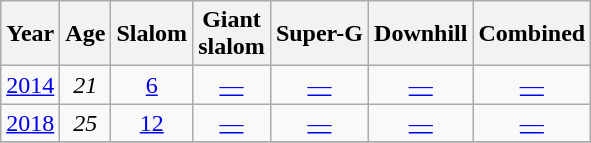<table class=wikitable style="text-align:center">
<tr>
<th>Year</th>
<th>Age</th>
<th>Slalom</th>
<th>Giant<br>slalom</th>
<th>Super-G</th>
<th>Downhill</th>
<th>Combined</th>
</tr>
<tr>
<td><a href='#'>2014</a></td>
<td><em>21</em></td>
<td><a href='#'>6</a></td>
<td><a href='#'>—</a></td>
<td><a href='#'>—</a></td>
<td><a href='#'>—</a></td>
<td><a href='#'>—</a></td>
</tr>
<tr>
<td><a href='#'>2018</a></td>
<td><em>25</em></td>
<td><a href='#'>12</a></td>
<td><a href='#'>—</a></td>
<td><a href='#'>—</a></td>
<td><a href='#'>—</a></td>
<td><a href='#'>—</a></td>
</tr>
<tr>
</tr>
</table>
